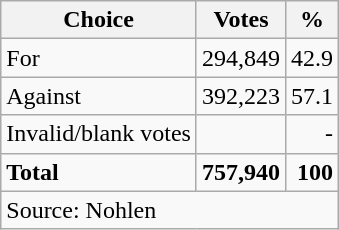<table class=wikitable style=text-align:right>
<tr>
<th>Choice</th>
<th>Votes</th>
<th>%</th>
</tr>
<tr>
<td align=left>For</td>
<td>294,849</td>
<td>42.9</td>
</tr>
<tr>
<td align=left>Against</td>
<td>392,223</td>
<td>57.1</td>
</tr>
<tr>
<td align=left>Invalid/blank votes</td>
<td></td>
<td>-</td>
</tr>
<tr>
<td align=left><strong>Total</strong></td>
<td><strong>757,940</strong></td>
<td><strong>100</strong></td>
</tr>
<tr>
<td align=left colspan=3>Source: Nohlen</td>
</tr>
</table>
